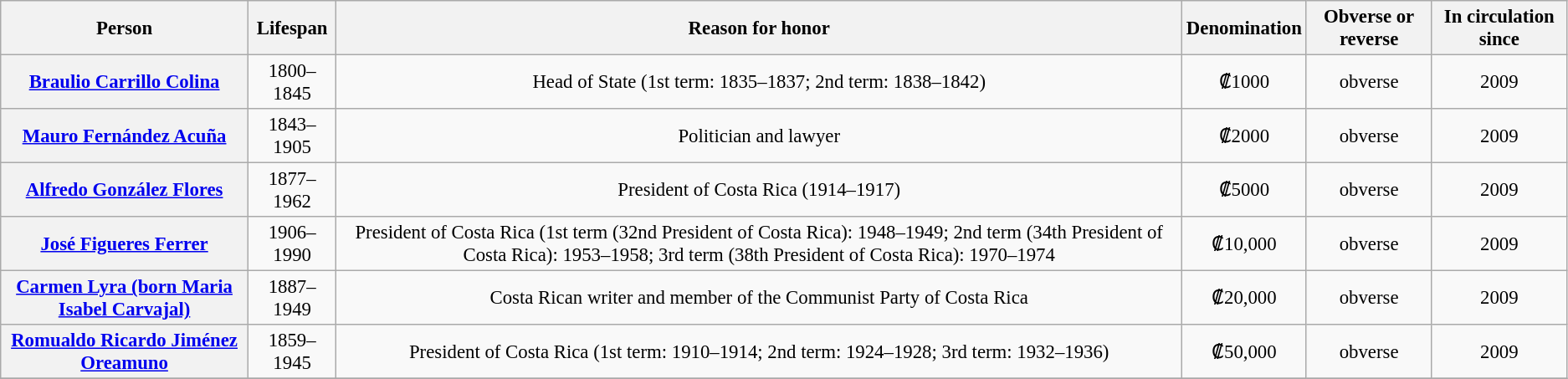<table class="wikitable" style="font-size: 95%; text-align:center;">
<tr>
<th>Person</th>
<th>Lifespan</th>
<th>Reason for honor</th>
<th>Denomination</th>
<th>Obverse or reverse</th>
<th>In circulation since</th>
</tr>
<tr>
<th><a href='#'>Braulio Carrillo Colina</a></th>
<td>1800–1845</td>
<td>Head of State (1st term: 1835–1837; 2nd term: 1838–1842)</td>
<td>₡1000</td>
<td>obverse</td>
<td>2009</td>
</tr>
<tr>
<th><a href='#'>Mauro Fernández Acuña</a></th>
<td>1843–1905</td>
<td>Politician and lawyer</td>
<td>₡2000</td>
<td>obverse</td>
<td>2009</td>
</tr>
<tr>
<th><a href='#'>Alfredo González Flores</a></th>
<td>1877–1962</td>
<td>President of Costa Rica (1914–1917)</td>
<td>₡5000</td>
<td>obverse</td>
<td>2009</td>
</tr>
<tr>
<th><a href='#'>José Figueres Ferrer</a></th>
<td>1906–1990</td>
<td>President of Costa Rica (1st term (32nd President of Costa Rica): 1948–1949; 2nd term (34th President of Costa Rica): 1953–1958; 3rd term (38th President of Costa Rica): 1970–1974</td>
<td>₡10,000</td>
<td>obverse</td>
<td>2009</td>
</tr>
<tr>
<th><a href='#'>Carmen Lyra (born Maria Isabel Carvajal)</a></th>
<td>1887–1949</td>
<td>Costa Rican writer and member of the Communist Party of Costa Rica</td>
<td>₡20,000</td>
<td>obverse</td>
<td>2009</td>
</tr>
<tr>
<th><a href='#'>Romualdo Ricardo Jiménez Oreamuno</a></th>
<td>1859–1945</td>
<td>President of Costa Rica (1st term: 1910–1914; 2nd term: 1924–1928; 3rd term: 1932–1936)</td>
<td>₡50,000</td>
<td>obverse</td>
<td>2009</td>
</tr>
<tr>
</tr>
</table>
